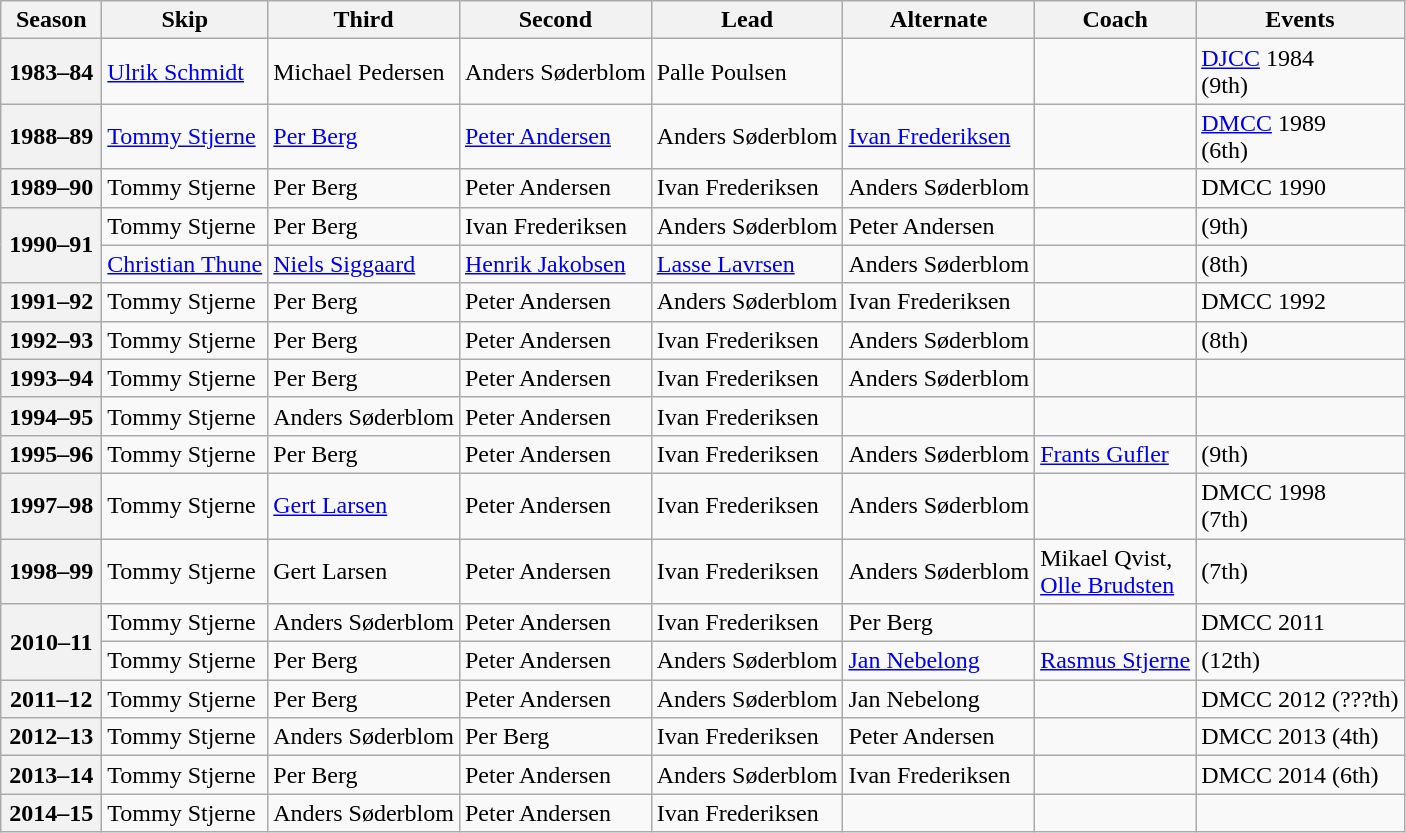<table class="wikitable">
<tr>
<th scope="col" width=60>Season</th>
<th scope="col">Skip</th>
<th scope="col">Third</th>
<th scope="col">Second</th>
<th scope="col">Lead</th>
<th scope="col">Alternate</th>
<th scope="col">Coach</th>
<th scope="col">Events</th>
</tr>
<tr>
<th scope="row">1983–84</th>
<td><a href='#'>Ulrik Schmidt</a></td>
<td>Michael Pedersen</td>
<td>Anders Søderblom</td>
<td>Palle Poulsen</td>
<td></td>
<td></td>
<td><a href='#'>DJCC</a> 1984 <br> (9th)</td>
</tr>
<tr>
<th scope="row">1988–89</th>
<td><a href='#'>Tommy Stjerne</a></td>
<td><a href='#'>Per Berg</a></td>
<td><a href='#'>Peter Andersen</a></td>
<td>Anders Søderblom</td>
<td><a href='#'>Ivan Frederiksen</a></td>
<td></td>
<td><a href='#'>DMCC</a> 1989 <br> (6th)</td>
</tr>
<tr>
<th scope="row">1989–90</th>
<td>Tommy Stjerne</td>
<td>Per Berg</td>
<td>Peter Andersen</td>
<td>Ivan Frederiksen</td>
<td>Anders Søderblom</td>
<td></td>
<td>DMCC 1990 <br> </td>
</tr>
<tr>
<th scope="row" rowspan=2>1990–91</th>
<td>Tommy Stjerne</td>
<td>Per Berg</td>
<td>Ivan Frederiksen</td>
<td>Anders Søderblom</td>
<td>Peter Andersen</td>
<td></td>
<td> (9th)</td>
</tr>
<tr>
<td><a href='#'>Christian Thune</a></td>
<td><a href='#'>Niels Siggaard</a></td>
<td><a href='#'>Henrik Jakobsen</a></td>
<td><a href='#'>Lasse Lavrsen</a></td>
<td>Anders Søderblom</td>
<td></td>
<td> (8th)</td>
</tr>
<tr>
<th scope="row">1991–92</th>
<td>Tommy Stjerne</td>
<td>Per Berg</td>
<td>Peter Andersen</td>
<td>Anders Søderblom</td>
<td>Ivan Frederiksen</td>
<td></td>
<td>DMCC 1992 </td>
</tr>
<tr>
<th scope="row">1992–93</th>
<td>Tommy Stjerne</td>
<td>Per Berg</td>
<td>Peter Andersen</td>
<td>Ivan Frederiksen</td>
<td>Anders Søderblom</td>
<td></td>
<td> (8th)</td>
</tr>
<tr>
<th scope="row">1993–94</th>
<td>Tommy Stjerne</td>
<td>Per Berg</td>
<td>Peter Andersen</td>
<td>Ivan Frederiksen</td>
<td>Anders Søderblom</td>
<td></td>
<td> </td>
</tr>
<tr>
<th scope="row">1994–95</th>
<td>Tommy Stjerne</td>
<td>Anders Søderblom</td>
<td>Peter Andersen</td>
<td>Ivan Frederiksen</td>
<td></td>
<td></td>
<td></td>
</tr>
<tr>
<th scope="row">1995–96</th>
<td>Tommy Stjerne</td>
<td>Per Berg</td>
<td>Peter Andersen</td>
<td>Ivan Frederiksen</td>
<td>Anders Søderblom</td>
<td><a href='#'>Frants Gufler</a></td>
<td> (9th)</td>
</tr>
<tr>
<th scope="row">1997–98</th>
<td>Tommy Stjerne</td>
<td><a href='#'>Gert Larsen</a></td>
<td>Peter Andersen</td>
<td>Ivan Frederiksen</td>
<td>Anders Søderblom</td>
<td></td>
<td>DMCC 1998 <br> (7th)</td>
</tr>
<tr>
<th scope="row">1998–99</th>
<td>Tommy Stjerne</td>
<td>Gert Larsen</td>
<td>Peter Andersen</td>
<td>Ivan Frederiksen</td>
<td>Anders Søderblom</td>
<td>Mikael Qvist,<br><a href='#'>Olle Brudsten</a></td>
<td> (7th)</td>
</tr>
<tr>
<th scope="row" rowspan=2>2010–11</th>
<td>Tommy Stjerne</td>
<td>Anders Søderblom</td>
<td>Peter Andersen</td>
<td>Ivan Frederiksen</td>
<td>Per Berg</td>
<td></td>
<td>DMCC 2011 </td>
</tr>
<tr>
<td>Tommy Stjerne</td>
<td>Per Berg</td>
<td>Peter Andersen</td>
<td>Anders Søderblom</td>
<td><a href='#'>Jan Nebelong</a></td>
<td><a href='#'>Rasmus Stjerne</a></td>
<td> (12th)</td>
</tr>
<tr>
<th scope="row">2011–12</th>
<td>Tommy Stjerne</td>
<td>Per Berg</td>
<td>Peter Andersen</td>
<td>Anders Søderblom</td>
<td>Jan Nebelong</td>
<td></td>
<td>DMCC 2012 (???th)</td>
</tr>
<tr>
<th scope="row">2012–13</th>
<td>Tommy Stjerne</td>
<td>Anders Søderblom</td>
<td>Per Berg</td>
<td>Ivan Frederiksen</td>
<td>Peter Andersen</td>
<td></td>
<td>DMCC 2013 (4th)</td>
</tr>
<tr>
<th scope="row">2013–14</th>
<td>Tommy Stjerne</td>
<td>Per Berg</td>
<td>Peter Andersen</td>
<td>Anders Søderblom</td>
<td>Ivan Frederiksen</td>
<td></td>
<td>DMCC 2014 (6th)</td>
</tr>
<tr>
<th scope="row">2014–15</th>
<td>Tommy Stjerne</td>
<td>Anders Søderblom</td>
<td>Peter Andersen</td>
<td>Ivan Frederiksen</td>
<td></td>
<td></td>
<td></td>
</tr>
</table>
